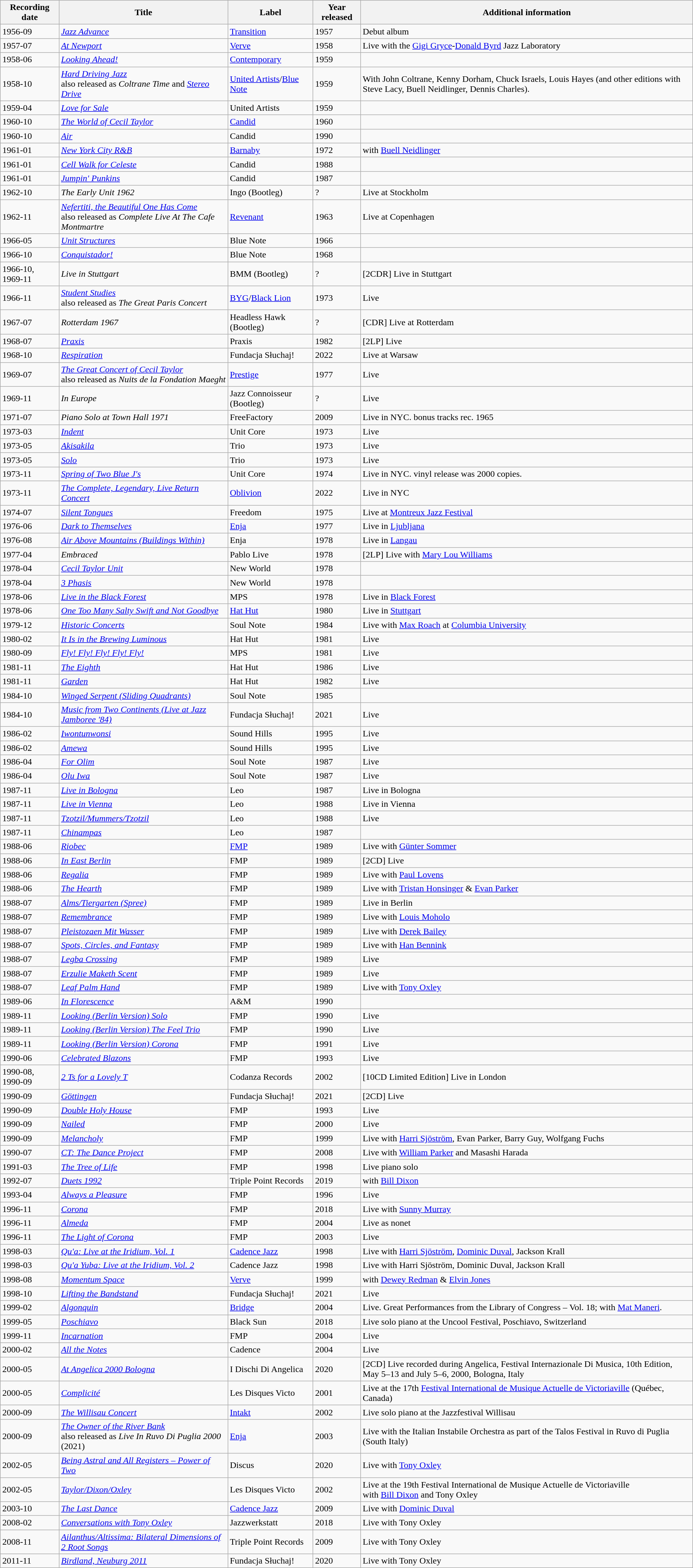<table class="wikitable sortable">
<tr>
<th scope="col">Recording date</th>
<th>Title</th>
<th>Label</th>
<th scope="col">Year released</th>
<th>Additional information</th>
</tr>
<tr>
<td>1956-09</td>
<td><em><a href='#'>Jazz Advance</a></em></td>
<td><a href='#'>Transition</a></td>
<td>1957</td>
<td>Debut album</td>
</tr>
<tr>
<td>1957-07</td>
<td><em><a href='#'>At Newport</a></em></td>
<td><a href='#'>Verve</a></td>
<td>1958</td>
<td>Live with the <a href='#'>Gigi Gryce</a>-<a href='#'>Donald Byrd</a> Jazz Laboratory</td>
</tr>
<tr>
<td>1958-06</td>
<td><em><a href='#'>Looking Ahead!</a></em></td>
<td><a href='#'>Contemporary</a></td>
<td>1959</td>
<td></td>
</tr>
<tr>
<td>1958-10</td>
<td><em><a href='#'>Hard Driving Jazz</a></em> <br>also released as <em>Coltrane Time</em> and <em><a href='#'>Stereo Drive</a></em></td>
<td><a href='#'>United Artists</a>/<a href='#'>Blue Note</a></td>
<td>1959</td>
<td>With John Coltrane, Kenny Dorham, Chuck Israels, Louis Hayes (and other editions with Steve Lacy, Buell Neidlinger, Dennis Charles).</td>
</tr>
<tr>
<td>1959-04</td>
<td><em><a href='#'>Love for Sale</a></em></td>
<td>United Artists</td>
<td>1959</td>
<td></td>
</tr>
<tr>
<td>1960-10</td>
<td><em><a href='#'>The World of Cecil Taylor</a></em></td>
<td><a href='#'>Candid</a></td>
<td>1960</td>
<td></td>
</tr>
<tr>
<td>1960-10</td>
<td><em><a href='#'>Air</a></em></td>
<td>Candid</td>
<td>1990</td>
<td></td>
</tr>
<tr>
<td>1961-01</td>
<td><em><a href='#'>New York City R&B</a></em></td>
<td><a href='#'>Barnaby</a></td>
<td>1972</td>
<td>with <a href='#'>Buell Neidlinger</a></td>
</tr>
<tr>
<td>1961-01</td>
<td><em><a href='#'>Cell Walk for Celeste</a></em></td>
<td>Candid</td>
<td>1988</td>
<td></td>
</tr>
<tr>
<td>1961-01</td>
<td><em><a href='#'>Jumpin' Punkins</a></em></td>
<td>Candid</td>
<td>1987</td>
<td></td>
</tr>
<tr>
<td>1962-10</td>
<td><em>The Early Unit 1962</em></td>
<td>Ingo (Bootleg)</td>
<td>?</td>
<td>Live at Stockholm</td>
</tr>
<tr>
<td>1962-11</td>
<td><em><a href='#'>Nefertiti, the Beautiful One Has Come</a></em> <br>also released as <em>Complete Live At The Cafe Montmartre</em></td>
<td><a href='#'>Revenant</a></td>
<td>1963</td>
<td>Live at Copenhagen</td>
</tr>
<tr>
<td>1966-05</td>
<td><em><a href='#'>Unit Structures</a></em></td>
<td>Blue Note</td>
<td>1966</td>
<td></td>
</tr>
<tr>
<td>1966-10</td>
<td><em><a href='#'>Conquistador!</a></em></td>
<td>Blue Note</td>
<td>1968</td>
<td></td>
</tr>
<tr>
<td>1966-10, 1969-11</td>
<td><em>Live in Stuttgart</em></td>
<td>BMM (Bootleg)</td>
<td>?</td>
<td>[2CDR] Live in Stuttgart</td>
</tr>
<tr>
<td>1966-11</td>
<td><em><a href='#'>Student Studies</a></em> <br>also released as <em>The Great Paris Concert</em></td>
<td><a href='#'>BYG</a>/<a href='#'>Black Lion</a></td>
<td>1973</td>
<td>Live</td>
</tr>
<tr>
<td>1967-07</td>
<td><em>Rotterdam 1967</em></td>
<td>Headless Hawk (Bootleg)</td>
<td>?</td>
<td>[CDR] Live at Rotterdam</td>
</tr>
<tr>
<td>1968-07</td>
<td><em><a href='#'>Praxis</a></em></td>
<td>Praxis</td>
<td>1982</td>
<td>[2LP] Live</td>
</tr>
<tr ->
<td>1968-10</td>
<td><em><a href='#'>Respiration</a></em></td>
<td>Fundacja Słuchaj!</td>
<td>2022</td>
<td>Live at  Warsaw</td>
</tr>
<tr>
<td>1969-07</td>
<td><em><a href='#'>The Great Concert of Cecil Taylor</a></em> <br>also released as <em>Nuits de la Fondation Maeght</em></td>
<td><a href='#'>Prestige</a></td>
<td>1977</td>
<td>Live</td>
</tr>
<tr>
<td>1969-11</td>
<td><em>In Europe</em></td>
<td>Jazz Connoisseur (Bootleg)</td>
<td>?</td>
<td>Live</td>
</tr>
<tr>
<td>1971-07</td>
<td><em>Piano Solo at Town Hall 1971</em></td>
<td>FreeFactory</td>
<td>2009</td>
<td>Live in NYC. bonus tracks rec. 1965</td>
</tr>
<tr>
<td>1973-03</td>
<td><em><a href='#'>Indent</a></em></td>
<td>Unit Core</td>
<td>1973</td>
<td>Live</td>
</tr>
<tr>
<td>1973-05</td>
<td><em><a href='#'>Akisakila</a></em></td>
<td>Trio</td>
<td>1973</td>
<td>Live</td>
</tr>
<tr>
<td>1973-05</td>
<td><em><a href='#'>Solo</a></em></td>
<td>Trio</td>
<td>1973</td>
<td>Live</td>
</tr>
<tr>
<td>1973-11</td>
<td><em><a href='#'>Spring of Two Blue J's</a></em></td>
<td>Unit Core</td>
<td>1974</td>
<td>Live in NYC. vinyl release was 2000 copies.</td>
</tr>
<tr>
<td>1973-11</td>
<td><em><a href='#'>The Complete, Legendary, Live Return Concert</a></em></td>
<td><a href='#'>Oblivion</a></td>
<td>2022</td>
<td>Live in NYC</td>
</tr>
<tr>
<td>1974-07</td>
<td><em><a href='#'>Silent Tongues</a></em></td>
<td>Freedom</td>
<td>1975</td>
<td>Live at <a href='#'>Montreux Jazz Festival</a></td>
</tr>
<tr>
<td>1976-06</td>
<td><em><a href='#'>Dark to Themselves</a></em></td>
<td><a href='#'>Enja</a></td>
<td>1977</td>
<td>Live in <a href='#'>Ljubljana</a></td>
</tr>
<tr>
<td>1976-08</td>
<td><em><a href='#'>Air Above Mountains (Buildings Within)</a></em></td>
<td>Enja</td>
<td>1978</td>
<td>Live in <a href='#'>Langau</a></td>
</tr>
<tr>
<td>1977-04</td>
<td><em>Embraced</em></td>
<td>Pablo Live</td>
<td>1978</td>
<td>[2LP] Live with <a href='#'>Mary Lou Williams</a></td>
</tr>
<tr>
<td>1978-04</td>
<td><em><a href='#'>Cecil Taylor Unit</a></em></td>
<td>New World</td>
<td>1978</td>
<td></td>
</tr>
<tr>
<td>1978-04</td>
<td><em><a href='#'>3 Phasis</a></em></td>
<td>New World</td>
<td>1978</td>
<td></td>
</tr>
<tr>
<td>1978-06</td>
<td><em><a href='#'>Live in the Black Forest</a></em></td>
<td>MPS</td>
<td>1978</td>
<td>Live in <a href='#'>Black Forest</a></td>
</tr>
<tr>
<td>1978-06</td>
<td><em><a href='#'>One Too Many Salty Swift and Not Goodbye</a></em></td>
<td><a href='#'>Hat Hut</a></td>
<td>1980</td>
<td>Live in <a href='#'>Stuttgart</a></td>
</tr>
<tr>
<td>1979-12</td>
<td><em><a href='#'>Historic Concerts</a></em></td>
<td>Soul Note</td>
<td>1984</td>
<td>Live with <a href='#'>Max Roach</a> at <a href='#'>Columbia University</a></td>
</tr>
<tr>
<td>1980-02</td>
<td><em><a href='#'>It Is in the Brewing Luminous</a></em></td>
<td>Hat Hut</td>
<td>1981</td>
<td>Live</td>
</tr>
<tr>
<td>1980-09</td>
<td><em><a href='#'>Fly! Fly! Fly! Fly! Fly!</a></em></td>
<td>MPS</td>
<td>1981</td>
<td>Live</td>
</tr>
<tr>
<td>1981-11</td>
<td><em><a href='#'>The Eighth</a></em></td>
<td>Hat Hut</td>
<td>1986</td>
<td>Live</td>
</tr>
<tr>
<td>1981-11</td>
<td><em><a href='#'>Garden</a></em></td>
<td>Hat Hut</td>
<td>1982</td>
<td>Live</td>
</tr>
<tr>
<td>1984-10</td>
<td><em><a href='#'>Winged Serpent (Sliding Quadrants)</a></em></td>
<td>Soul Note</td>
<td>1985</td>
<td></td>
</tr>
<tr>
<td>1984-10</td>
<td><em><a href='#'>Music from Two Continents (Live at Jazz Jamboree '84)</a></em></td>
<td>Fundacja Słuchaj!</td>
<td>2021</td>
<td>Live</td>
</tr>
<tr>
<td>1986-02</td>
<td><em><a href='#'>Iwontunwonsi</a></em></td>
<td>Sound Hills</td>
<td>1995</td>
<td>Live</td>
</tr>
<tr>
<td>1986-02</td>
<td><em><a href='#'>Amewa</a></em></td>
<td>Sound Hills</td>
<td>1995</td>
<td>Live</td>
</tr>
<tr>
<td>1986-04</td>
<td><em><a href='#'>For Olim</a></em></td>
<td>Soul Note</td>
<td>1987</td>
<td>Live</td>
</tr>
<tr>
<td>1986-04</td>
<td><em><a href='#'>Olu Iwa</a></em></td>
<td>Soul Note</td>
<td>1987</td>
<td>Live</td>
</tr>
<tr>
<td> 1987-11</td>
<td><em><a href='#'>Live in Bologna</a></em></td>
<td>Leo</td>
<td>1987</td>
<td>Live in Bologna</td>
</tr>
<tr>
<td>1987-11</td>
<td><em><a href='#'>Live in Vienna</a></em></td>
<td>Leo</td>
<td>1988</td>
<td>Live in Vienna</td>
</tr>
<tr>
<td>1987-11</td>
<td><em><a href='#'>Tzotzil/Mummers/Tzotzil</a></em></td>
<td>Leo</td>
<td>1988</td>
<td>Live</td>
</tr>
<tr>
<td>1987-11</td>
<td><em><a href='#'>Chinampas</a></em></td>
<td>Leo</td>
<td>1987</td>
<td></td>
</tr>
<tr>
<td>1988-06</td>
<td><em><a href='#'>Riobec</a></em></td>
<td><a href='#'>FMP</a></td>
<td>1989</td>
<td>Live with <a href='#'>Günter Sommer</a></td>
</tr>
<tr>
<td>1988-06</td>
<td><em><a href='#'>In East Berlin</a></em></td>
<td>FMP</td>
<td>1989</td>
<td>[2CD] Live</td>
</tr>
<tr>
<td>1988-06</td>
<td><em><a href='#'>Regalia</a></em></td>
<td>FMP</td>
<td>1989</td>
<td>Live with <a href='#'>Paul Lovens</a></td>
</tr>
<tr>
<td>1988-06</td>
<td><em><a href='#'>The Hearth</a></em></td>
<td>FMP</td>
<td>1989</td>
<td>Live with <a href='#'>Tristan Honsinger</a> & <a href='#'>Evan Parker</a></td>
</tr>
<tr>
<td>1988-07</td>
<td><em><a href='#'>Alms/Tiergarten (Spree)</a></em></td>
<td>FMP</td>
<td>1989</td>
<td>Live in Berlin</td>
</tr>
<tr>
<td>1988-07</td>
<td><em><a href='#'>Remembrance</a></em></td>
<td>FMP</td>
<td>1989</td>
<td>Live with <a href='#'>Louis Moholo</a></td>
</tr>
<tr>
<td>1988-07</td>
<td><em><a href='#'>Pleistozaen Mit Wasser</a></em></td>
<td>FMP</td>
<td>1989</td>
<td>Live with <a href='#'>Derek Bailey</a></td>
</tr>
<tr>
<td>1988-07</td>
<td><em><a href='#'>Spots, Circles, and Fantasy</a></em></td>
<td>FMP</td>
<td>1989</td>
<td>Live with <a href='#'>Han Bennink</a></td>
</tr>
<tr>
<td>1988-07</td>
<td><em><a href='#'>Legba Crossing</a></em></td>
<td>FMP</td>
<td>1989</td>
<td>Live</td>
</tr>
<tr>
<td>1988-07</td>
<td><em><a href='#'>Erzulie Maketh Scent</a></em></td>
<td>FMP</td>
<td>1989</td>
<td>Live</td>
</tr>
<tr>
<td>1988-07</td>
<td><em><a href='#'>Leaf Palm Hand</a></em></td>
<td>FMP</td>
<td>1989</td>
<td>Live with <a href='#'>Tony Oxley</a></td>
</tr>
<tr>
<td>1989-06</td>
<td><em><a href='#'>In Florescence</a></em></td>
<td>A&M</td>
<td>1990</td>
<td></td>
</tr>
<tr>
<td>1989-11</td>
<td><em><a href='#'>Looking (Berlin Version) Solo</a></em></td>
<td>FMP</td>
<td>1990</td>
<td>Live</td>
</tr>
<tr>
<td>1989-11</td>
<td><em><a href='#'>Looking (Berlin Version) The Feel Trio</a></em></td>
<td>FMP</td>
<td>1990</td>
<td>Live</td>
</tr>
<tr>
<td>1989-11</td>
<td><em><a href='#'>Looking (Berlin Version) Corona</a></em></td>
<td>FMP</td>
<td>1991</td>
<td>Live</td>
</tr>
<tr>
<td>1990-06</td>
<td><em><a href='#'>Celebrated Blazons</a></em></td>
<td>FMP</td>
<td>1993</td>
<td>Live</td>
</tr>
<tr>
<td>1990-08, <br>1990-09</td>
<td><em><a href='#'>2 Ts for a Lovely T</a></em></td>
<td>Codanza Records</td>
<td>2002</td>
<td>[10CD Limited Edition] Live in London</td>
</tr>
<tr>
<td>1990-09</td>
<td><em><a href='#'>Göttingen</a></em></td>
<td>Fundacja Słuchaj!</td>
<td>2021</td>
<td>[2CD] Live</td>
</tr>
<tr>
<td> 1990-09</td>
<td><em><a href='#'>Double Holy House</a></em></td>
<td>FMP</td>
<td>1993</td>
<td>Live</td>
</tr>
<tr>
<td>1990-09</td>
<td><em><a href='#'>Nailed</a></em></td>
<td>FMP</td>
<td>2000</td>
<td>Live</td>
</tr>
<tr>
<td>1990-09</td>
<td><em><a href='#'>Melancholy</a></em></td>
<td>FMP</td>
<td>1999</td>
<td>Live with <a href='#'>Harri Sjöström</a>, Evan Parker, Barry Guy, Wolfgang Fuchs</td>
</tr>
<tr>
<td>1990-07</td>
<td><em><a href='#'>CT: The Dance Project</a></em></td>
<td>FMP</td>
<td>2008</td>
<td>Live with <a href='#'>William Parker</a> and Masashi Harada</td>
</tr>
<tr>
<td>1991-03</td>
<td><em><a href='#'>The Tree of Life</a></em></td>
<td>FMP</td>
<td>1998</td>
<td>Live piano solo</td>
</tr>
<tr>
<td>1992-07</td>
<td><em><a href='#'>Duets 1992</a></em></td>
<td>Triple Point Records</td>
<td>2019</td>
<td>with <a href='#'>Bill Dixon</a></td>
</tr>
<tr>
<td>1993-04</td>
<td><em><a href='#'>Always a Pleasure</a></em></td>
<td>FMP</td>
<td>1996</td>
<td>Live</td>
</tr>
<tr>
<td>1996-11</td>
<td><em><a href='#'>Corona</a></em></td>
<td>FMP</td>
<td>2018</td>
<td>Live with <a href='#'>Sunny Murray</a></td>
</tr>
<tr>
<td>1996-11</td>
<td><em><a href='#'>Almeda</a></em></td>
<td>FMP</td>
<td>2004</td>
<td>Live as nonet</td>
</tr>
<tr>
<td>1996-11</td>
<td><em><a href='#'>The Light of Corona</a></em></td>
<td>FMP</td>
<td>2003</td>
<td>Live</td>
</tr>
<tr>
<td>1998-03</td>
<td><em><a href='#'>Qu'a: Live at the Iridium, Vol. 1</a></em></td>
<td><a href='#'>Cadence Jazz</a></td>
<td>1998</td>
<td>Live with <a href='#'>Harri Sjöström</a>, <a href='#'>Dominic Duval</a>, Jackson Krall</td>
</tr>
<tr>
<td>1998-03</td>
<td><em><a href='#'>Qu'a Yuba: Live at the Iridium, Vol. 2</a></em></td>
<td>Cadence Jazz</td>
<td>1998</td>
<td>Live with Harri Sjöström, Dominic Duval, Jackson Krall</td>
</tr>
<tr>
<td>1998-08</td>
<td><em><a href='#'>Momentum Space</a></em></td>
<td><a href='#'>Verve</a></td>
<td>1999</td>
<td>with <a href='#'>Dewey Redman</a> & <a href='#'>Elvin Jones</a></td>
</tr>
<tr>
<td>1998-10</td>
<td><em><a href='#'>Lifting the Bandstand</a></em></td>
<td>Fundacja Słuchaj!</td>
<td>2021</td>
<td>Live</td>
</tr>
<tr>
<td>1999-02</td>
<td><em><a href='#'>Algonquin</a></em></td>
<td><a href='#'>Bridge</a></td>
<td>2004</td>
<td>Live. Great Performances from the Library of Congress – Vol. 18; with <a href='#'>Mat Maneri</a>.</td>
</tr>
<tr>
<td>1999-05</td>
<td><em><a href='#'>Poschiavo</a></em></td>
<td>Black Sun</td>
<td>2018</td>
<td>Live solo piano at the Uncool Festival, Poschiavo, Switzerland</td>
</tr>
<tr>
<td>1999-11</td>
<td><em><a href='#'>Incarnation</a></em></td>
<td>FMP</td>
<td>2004</td>
<td>Live</td>
</tr>
<tr>
<td>2000-02</td>
<td><em><a href='#'>All the Notes</a></em></td>
<td>Cadence</td>
<td>2004</td>
<td>Live</td>
</tr>
<tr>
<td>2000-05</td>
<td><em><a href='#'>At Angelica 2000 Bologna</a></em></td>
<td>I Dischi Di Angelica</td>
<td>2020</td>
<td>[2CD] Live recorded during Angelica, Festival Internazionale Di Musica, 10th Edition, May 5–13 and July 5–6, 2000, Bologna, Italy</td>
</tr>
<tr>
<td>2000-05</td>
<td><em><a href='#'>Complicité</a></em></td>
<td>Les Disques Victo</td>
<td>2001</td>
<td>Live at the 17th <a href='#'>Festival International de Musique Actuelle de Victoriaville</a> (Québec, Canada)</td>
</tr>
<tr>
<td>2000-09</td>
<td><em><a href='#'>The Willisau Concert</a></em></td>
<td><a href='#'>Intakt</a></td>
<td>2002</td>
<td>Live solo piano at the Jazzfestival Willisau</td>
</tr>
<tr>
<td>2000-09</td>
<td><em><a href='#'>The Owner of the River Bank</a></em> <br>also released as <em>Live In Ruvo Di Puglia 2000</em> (2021)</td>
<td><a href='#'>Enja</a></td>
<td>2003</td>
<td>Live with the Italian Instabile Orchestra as part of the Talos Festival in Ruvo di Puglia (South Italy)</td>
</tr>
<tr>
<td>2002-05</td>
<td><em><a href='#'>Being Astral and All Registers – Power of Two</a></em></td>
<td>Discus</td>
<td>2020</td>
<td>Live with <a href='#'>Tony Oxley</a></td>
</tr>
<tr>
<td>2002-05</td>
<td><em><a href='#'>Taylor/Dixon/Oxley</a></em></td>
<td>Les Disques Victo</td>
<td>2002</td>
<td>Live at the 19th Festival International de Musique Actuelle de Victoriaville <br> with <a href='#'>Bill Dixon</a> and Tony Oxley</td>
</tr>
<tr>
<td>2003-10</td>
<td><em><a href='#'>The Last Dance</a></em></td>
<td><a href='#'>Cadence Jazz</a></td>
<td>2009</td>
<td>Live with <a href='#'>Dominic Duval</a></td>
</tr>
<tr>
<td>2008-02</td>
<td><em><a href='#'>Conversations with Tony Oxley</a></em></td>
<td>Jazzwerkstatt</td>
<td>2018</td>
<td>Live with Tony Oxley</td>
</tr>
<tr>
<td>2008-11</td>
<td><em><a href='#'>Ailanthus/Altissima: Bilateral Dimensions of 2 Root Songs</a></em></td>
<td>Triple Point Records</td>
<td>2009</td>
<td>Live with Tony Oxley</td>
</tr>
<tr>
<td>2011-11</td>
<td><em><a href='#'>Birdland, Neuburg 2011</a></em></td>
<td>Fundacja Słuchaj!</td>
<td>2020</td>
<td>Live with Tony Oxley</td>
</tr>
</table>
